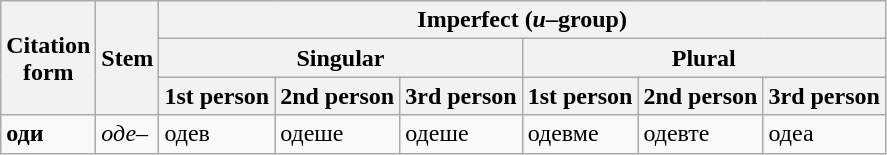<table class="wikitable">
<tr>
<th rowspan="3">Citation<br>form</th>
<th rowspan="3">Stem</th>
<th colspan="6">Imperfect (<em>и</em>–group)</th>
</tr>
<tr>
<th colspan="3">Singular</th>
<th colspan="3">Plural</th>
</tr>
<tr>
<th>1st person</th>
<th>2nd person</th>
<th>3rd person</th>
<th>1st person</th>
<th>2nd person</th>
<th>3rd person</th>
</tr>
<tr>
<td><strong>оди</strong></td>
<td><em>оде–</em></td>
<td>оде<span>в</span></td>
<td>оде<span>ше</span></td>
<td>оде<span>ше</span></td>
<td>оде<span>вме</span></td>
<td>оде<span>вте</span></td>
<td>оде<span>а</span></td>
</tr>
</table>
